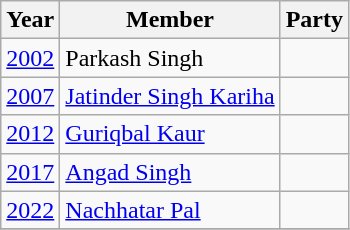<table class="wikitable sortable">
<tr>
<th>Year</th>
<th>Member</th>
<th colspan="2">Party</th>
</tr>
<tr>
<td><a href='#'>2002</a></td>
<td>Parkash Singh</td>
<td></td>
</tr>
<tr>
<td><a href='#'>2007</a></td>
<td><a href='#'>Jatinder Singh Kariha</a></td>
<td></td>
</tr>
<tr>
<td><a href='#'>2012</a></td>
<td><a href='#'>Guriqbal Kaur</a></td>
<td></td>
</tr>
<tr>
<td><a href='#'>2017</a></td>
<td><a href='#'>Angad Singh</a></td>
</tr>
<tr>
<td><a href='#'>2022</a></td>
<td><a href='#'>Nachhatar Pal</a></td>
<td></td>
</tr>
<tr>
</tr>
</table>
